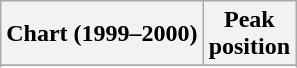<table class="wikitable sortable plainrowheaders" style="text-align:center">
<tr>
<th scope="col">Chart (1999–2000)</th>
<th scope="col">Peak<br>position</th>
</tr>
<tr>
</tr>
<tr>
</tr>
<tr>
</tr>
</table>
